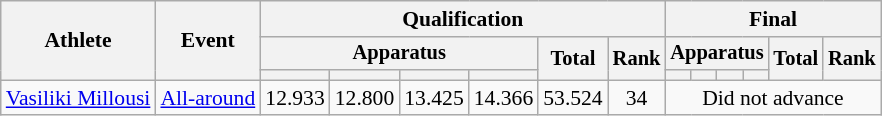<table class="wikitable" style="font-size:90%">
<tr>
<th rowspan=3>Athlete</th>
<th rowspan=3>Event</th>
<th colspan =6>Qualification</th>
<th colspan =6>Final</th>
</tr>
<tr style="font-size:95%">
<th colspan=4>Apparatus</th>
<th rowspan=2>Total</th>
<th rowspan=2>Rank</th>
<th colspan=4>Apparatus</th>
<th rowspan=2>Total</th>
<th rowspan=2>Rank</th>
</tr>
<tr style="font-size:95%">
<th></th>
<th></th>
<th></th>
<th></th>
<th></th>
<th></th>
<th></th>
<th></th>
</tr>
<tr align=center>
<td align=left><a href='#'>Vasiliki Millousi</a></td>
<td align=left><a href='#'>All-around</a></td>
<td>12.933</td>
<td>12.800</td>
<td>13.425</td>
<td>14.366</td>
<td>53.524</td>
<td>34</td>
<td colspan=6>Did not advance</td>
</tr>
</table>
